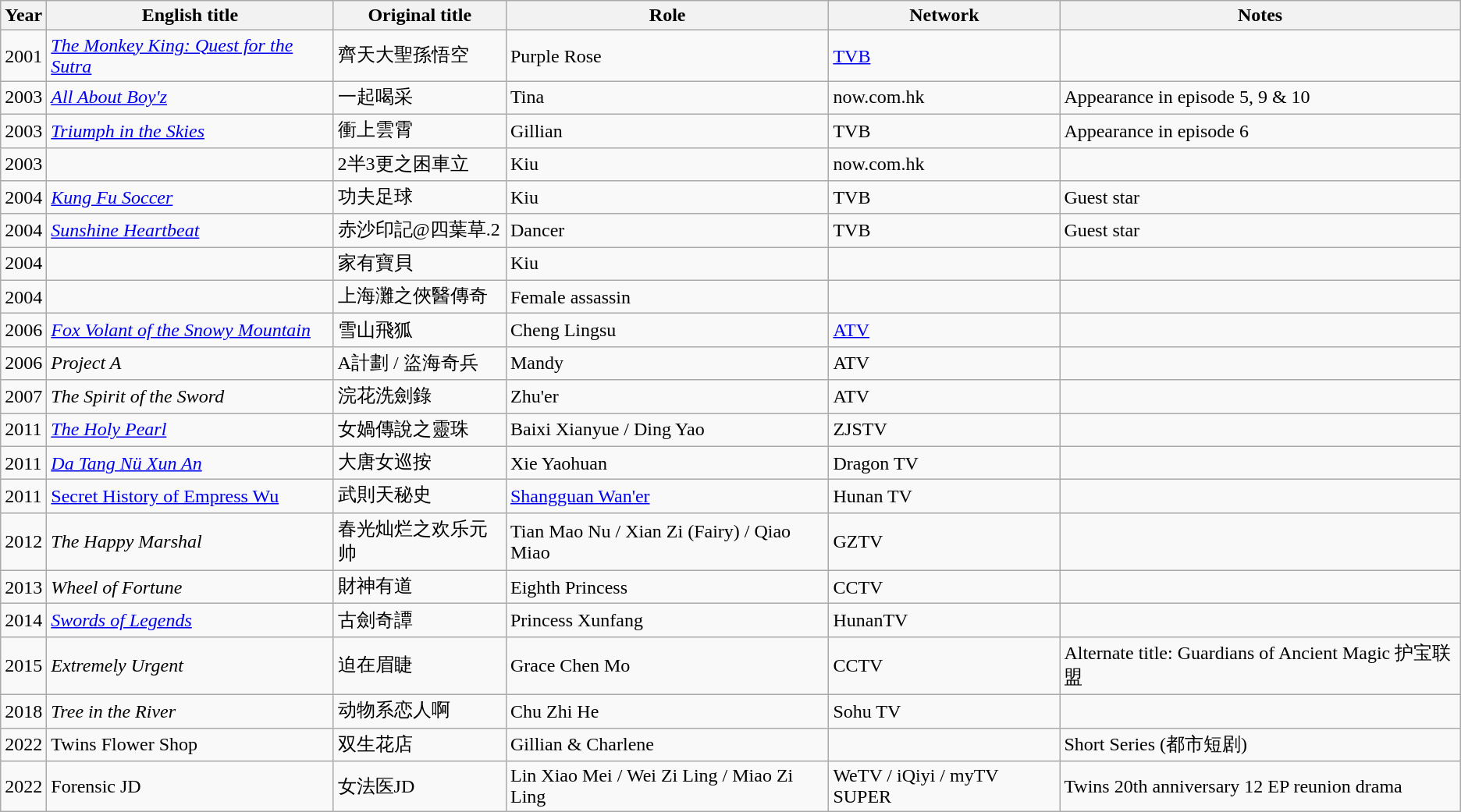<table class="wikitable sortable">
<tr>
<th>Year</th>
<th>English title</th>
<th>Original title</th>
<th>Role</th>
<th>Network</th>
<th class="unsortable">Notes</th>
</tr>
<tr>
<td>2001</td>
<td><em><a href='#'>The Monkey King: Quest for the Sutra</a></em></td>
<td>齊天大聖孫悟空</td>
<td>Purple Rose</td>
<td><a href='#'>TVB</a></td>
<td></td>
</tr>
<tr>
<td>2003</td>
<td><em><a href='#'>All About Boy'z</a></em></td>
<td>一起喝采</td>
<td>Tina</td>
<td>now.com.hk</td>
<td>Appearance in episode 5, 9 & 10</td>
</tr>
<tr>
<td>2003</td>
<td><em><a href='#'>Triumph in the Skies</a></em></td>
<td>衝上雲霄</td>
<td>Gillian</td>
<td>TVB</td>
<td>Appearance in episode 6</td>
</tr>
<tr>
<td>2003</td>
<td></td>
<td>2半3更之困車立</td>
<td>Kiu</td>
<td>now.com.hk</td>
<td></td>
</tr>
<tr>
<td>2004</td>
<td><em><a href='#'>Kung Fu Soccer</a></em></td>
<td>功夫足球</td>
<td>Kiu</td>
<td>TVB</td>
<td>Guest star</td>
</tr>
<tr>
<td>2004</td>
<td><em><a href='#'>Sunshine Heartbeat</a></em></td>
<td>赤沙印記@四葉草.2</td>
<td>Dancer</td>
<td>TVB</td>
<td>Guest star</td>
</tr>
<tr>
<td>2004</td>
<td></td>
<td>家有寶貝</td>
<td>Kiu</td>
<td></td>
<td></td>
</tr>
<tr>
<td>2004</td>
<td></td>
<td>上海灘之俠醫傳奇</td>
<td>Female assassin</td>
<td></td>
<td></td>
</tr>
<tr>
<td>2006</td>
<td><em><a href='#'>Fox Volant of the Snowy Mountain</a></em></td>
<td>雪山飛狐</td>
<td>Cheng Lingsu</td>
<td><a href='#'>ATV</a></td>
<td></td>
</tr>
<tr>
<td>2006</td>
<td><em>Project A</em></td>
<td>A計劃 / 盜海奇兵</td>
<td>Mandy</td>
<td>ATV</td>
<td></td>
</tr>
<tr>
<td>2007</td>
<td><em>The Spirit of the Sword</em></td>
<td>浣花洗劍錄</td>
<td>Zhu'er</td>
<td>ATV</td>
<td></td>
</tr>
<tr>
<td>2011</td>
<td><em><a href='#'>The Holy Pearl</a></em></td>
<td>女媧傳說之靈珠</td>
<td>Baixi Xianyue / Ding Yao</td>
<td>ZJSTV</td>
<td></td>
</tr>
<tr>
<td>2011</td>
<td><em><a href='#'>Da Tang Nü Xun An</a></em></td>
<td>大唐女巡按</td>
<td>Xie Yaohuan</td>
<td>Dragon TV</td>
<td></td>
</tr>
<tr>
<td>2011</td>
<td><a href='#'>Secret History of Empress Wu</a></td>
<td>武則天秘史</td>
<td><a href='#'>Shangguan Wan'er</a></td>
<td>Hunan TV</td>
<td></td>
</tr>
<tr>
<td>2012</td>
<td><em>The Happy Marshal</em></td>
<td>春光灿烂之欢乐元帅</td>
<td>Tian Mao Nu / Xian Zi (Fairy) / Qiao Miao</td>
<td>GZTV</td>
<td></td>
</tr>
<tr>
<td>2013</td>
<td><em>Wheel of Fortune</em></td>
<td>財神有道</td>
<td>Eighth Princess</td>
<td>CCTV</td>
<td></td>
</tr>
<tr>
<td>2014</td>
<td><em><a href='#'>Swords of Legends</a></em></td>
<td>古劍奇譚</td>
<td>Princess Xunfang</td>
<td>HunanTV</td>
<td></td>
</tr>
<tr>
<td>2015</td>
<td><em>Extremely Urgent</em></td>
<td>迫在眉睫</td>
<td>Grace Chen Mo</td>
<td>CCTV</td>
<td>Alternate title: Guardians of Ancient Magic 护宝联盟</td>
</tr>
<tr>
<td>2018</td>
<td><em>Tree in the River</em></td>
<td>动物系恋人啊</td>
<td>Chu Zhi He</td>
<td>Sohu TV</td>
<td></td>
</tr>
<tr>
<td>2022</td>
<td>Twins Flower Shop</td>
<td>双生花店</td>
<td>Gillian & Charlene</td>
<td></td>
<td>Short Series (都市短剧)</td>
</tr>
<tr>
<td>2022</td>
<td>Forensic JD</td>
<td>女法医JD</td>
<td>Lin Xiao Mei / Wei Zi Ling / Miao Zi Ling</td>
<td>WeTV / iQiyi / myTV SUPER</td>
<td>Twins 20th anniversary 12 EP reunion drama</td>
</tr>
</table>
